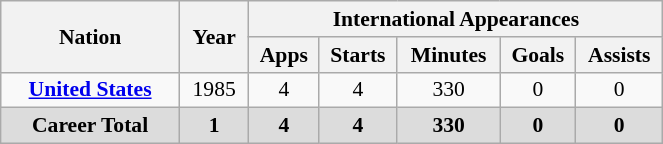<table class="wikitable" style=font-size:90% text-align: center width=35%>
<tr>
<th rowspan=2 width=20%>Nation</th>
<th rowspan=2 width=7%>Year</th>
<th colspan=5 width=30%>International Appearances</th>
</tr>
<tr>
<th align=center>Apps</th>
<th align=center>Starts</th>
<th align=center>Minutes</th>
<th align=center>Goals</th>
<th align=center>Assists</th>
</tr>
<tr>
<td rowspan=1 align=center><strong><a href='#'>United States</a></strong></td>
<td align=center>1985</td>
<td align=center>4</td>
<td align=center>4</td>
<td align=center>330</td>
<td align=center>0</td>
<td align=center>0</td>
</tr>
<tr>
<th style="background: #DCDCDC" align=center>Career Total</th>
<th style="background: #DCDCDC" align=center>1</th>
<th style="background: #DCDCDC" align=center>4</th>
<th style="background: #DCDCDC" align=center>4</th>
<th style="background: #DCDCDC" align=center>330</th>
<th style="background: #DCDCDC" align=center>0</th>
<th style="background: #DCDCDC" align=center>0</th>
</tr>
</table>
